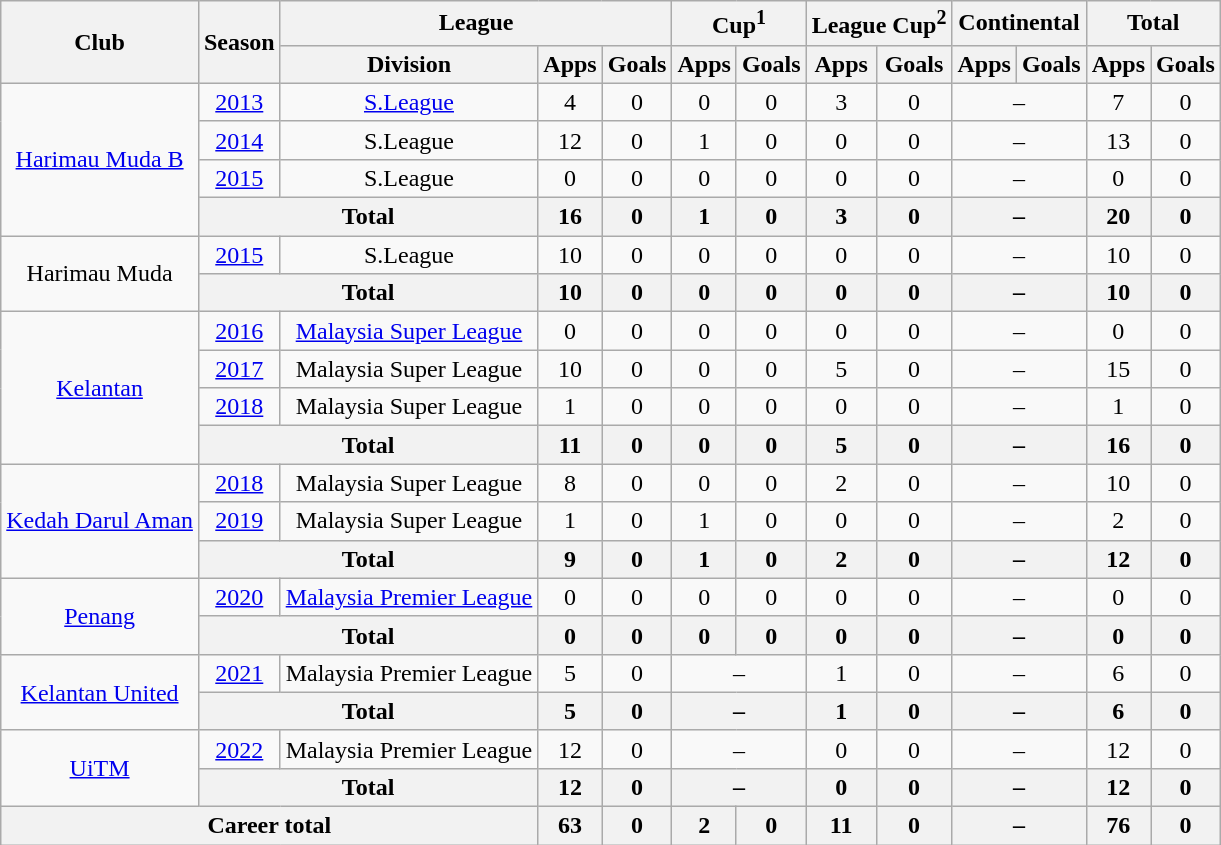<table class="wikitable" style="text-align:center;">
<tr>
<th rowspan="2">Club</th>
<th rowspan="2">Season</th>
<th colspan="3">League</th>
<th colspan="2">Cup<sup>1</sup></th>
<th colspan="2">League Cup<sup>2</sup></th>
<th colspan=2>Continental</th>
<th colspan=2>Total</th>
</tr>
<tr>
<th>Division</th>
<th>Apps</th>
<th>Goals</th>
<th>Apps</th>
<th>Goals</th>
<th>Apps</th>
<th>Goals</th>
<th>Apps</th>
<th>Goals</th>
<th>Apps</th>
<th>Goals</th>
</tr>
<tr>
<td rowspan="4"><a href='#'>Harimau Muda B</a></td>
<td><a href='#'>2013</a></td>
<td><a href='#'>S.League</a></td>
<td>4</td>
<td>0</td>
<td>0</td>
<td>0</td>
<td>3</td>
<td>0</td>
<td colspan="2">–</td>
<td>7</td>
<td>0</td>
</tr>
<tr>
<td><a href='#'>2014</a></td>
<td>S.League</td>
<td>12</td>
<td>0</td>
<td>1</td>
<td>0</td>
<td>0</td>
<td>0</td>
<td colspan="2">–</td>
<td>13</td>
<td>0</td>
</tr>
<tr>
<td><a href='#'>2015</a></td>
<td>S.League</td>
<td>0</td>
<td>0</td>
<td>0</td>
<td>0</td>
<td>0</td>
<td>0</td>
<td colspan="2">–</td>
<td>0</td>
<td>0</td>
</tr>
<tr>
<th colspan=2>Total</th>
<th>16</th>
<th>0</th>
<th>1</th>
<th>0</th>
<th>3</th>
<th>0</th>
<th colspan="2">–</th>
<th>20</th>
<th>0</th>
</tr>
<tr>
<td rowspan="2">Harimau Muda</td>
<td><a href='#'>2015</a></td>
<td>S.League</td>
<td>10</td>
<td>0</td>
<td>0</td>
<td>0</td>
<td>0</td>
<td>0</td>
<td colspan="2">–</td>
<td>10</td>
<td>0</td>
</tr>
<tr>
<th colspan=2>Total</th>
<th>10</th>
<th>0</th>
<th>0</th>
<th>0</th>
<th>0</th>
<th>0</th>
<th colspan="2">–</th>
<th>10</th>
<th>0</th>
</tr>
<tr>
<td rowspan="4"><a href='#'>Kelantan</a></td>
<td><a href='#'>2016</a></td>
<td><a href='#'>Malaysia Super League</a></td>
<td>0</td>
<td>0</td>
<td>0</td>
<td>0</td>
<td>0</td>
<td>0</td>
<td colspan="2">–</td>
<td>0</td>
<td>0</td>
</tr>
<tr>
<td><a href='#'>2017</a></td>
<td>Malaysia Super League</td>
<td>10</td>
<td>0</td>
<td>0</td>
<td>0</td>
<td>5</td>
<td>0</td>
<td colspan="2">–</td>
<td>15</td>
<td>0</td>
</tr>
<tr>
<td><a href='#'>2018</a></td>
<td>Malaysia Super League</td>
<td>1</td>
<td>0</td>
<td>0</td>
<td>0</td>
<td>0</td>
<td>0</td>
<td colspan="2">–</td>
<td>1</td>
<td>0</td>
</tr>
<tr>
<th colspan=2>Total</th>
<th>11</th>
<th>0</th>
<th>0</th>
<th>0</th>
<th>5</th>
<th>0</th>
<th colspan="2">–</th>
<th>16</th>
<th>0</th>
</tr>
<tr>
<td rowspan="3"><a href='#'>Kedah Darul Aman</a></td>
<td><a href='#'>2018</a></td>
<td>Malaysia Super League</td>
<td>8</td>
<td>0</td>
<td>0</td>
<td>0</td>
<td>2</td>
<td>0</td>
<td colspan="2">–</td>
<td>10</td>
<td>0</td>
</tr>
<tr>
<td><a href='#'>2019</a></td>
<td>Malaysia Super League</td>
<td>1</td>
<td>0</td>
<td>1</td>
<td>0</td>
<td>0</td>
<td>0</td>
<td colspan="2">–</td>
<td>2</td>
<td>0</td>
</tr>
<tr>
<th colspan=2>Total</th>
<th>9</th>
<th>0</th>
<th>1</th>
<th>0</th>
<th>2</th>
<th>0</th>
<th colspan="2">–</th>
<th>12</th>
<th>0</th>
</tr>
<tr>
<td rowspan="2"><a href='#'>Penang</a></td>
<td><a href='#'>2020</a></td>
<td><a href='#'>Malaysia Premier League</a></td>
<td>0</td>
<td>0</td>
<td>0</td>
<td>0</td>
<td>0</td>
<td>0</td>
<td colspan="2">–</td>
<td>0</td>
<td>0</td>
</tr>
<tr>
<th colspan=2>Total</th>
<th>0</th>
<th>0</th>
<th>0</th>
<th>0</th>
<th>0</th>
<th>0</th>
<th colspan="2">–</th>
<th>0</th>
<th>0</th>
</tr>
<tr>
<td rowspan="2"><a href='#'>Kelantan United</a></td>
<td><a href='#'>2021</a></td>
<td>Malaysia Premier League</td>
<td>5</td>
<td>0</td>
<td colspan="2">–</td>
<td>1</td>
<td>0</td>
<td colspan="2">–</td>
<td>6</td>
<td>0</td>
</tr>
<tr>
<th colspan=2>Total</th>
<th>5</th>
<th>0</th>
<th colspan="2">–</th>
<th>1</th>
<th>0</th>
<th colspan="2">–</th>
<th>6</th>
<th>0</th>
</tr>
<tr>
<td rowspan="2"><a href='#'>UiTM</a></td>
<td><a href='#'>2022</a></td>
<td>Malaysia Premier League</td>
<td>12</td>
<td>0</td>
<td colspan="2">–</td>
<td>0</td>
<td>0</td>
<td colspan="2">–</td>
<td>12</td>
<td>0</td>
</tr>
<tr>
<th colspan=2>Total</th>
<th>12</th>
<th>0</th>
<th colspan="2">–</th>
<th>0</th>
<th>0</th>
<th colspan="2">–</th>
<th>12</th>
<th>0</th>
</tr>
<tr>
<th colspan=3>Career total</th>
<th>63</th>
<th>0</th>
<th>2</th>
<th>0</th>
<th>11</th>
<th>0</th>
<th colspan="2">–</th>
<th>76</th>
<th>0</th>
</tr>
</table>
